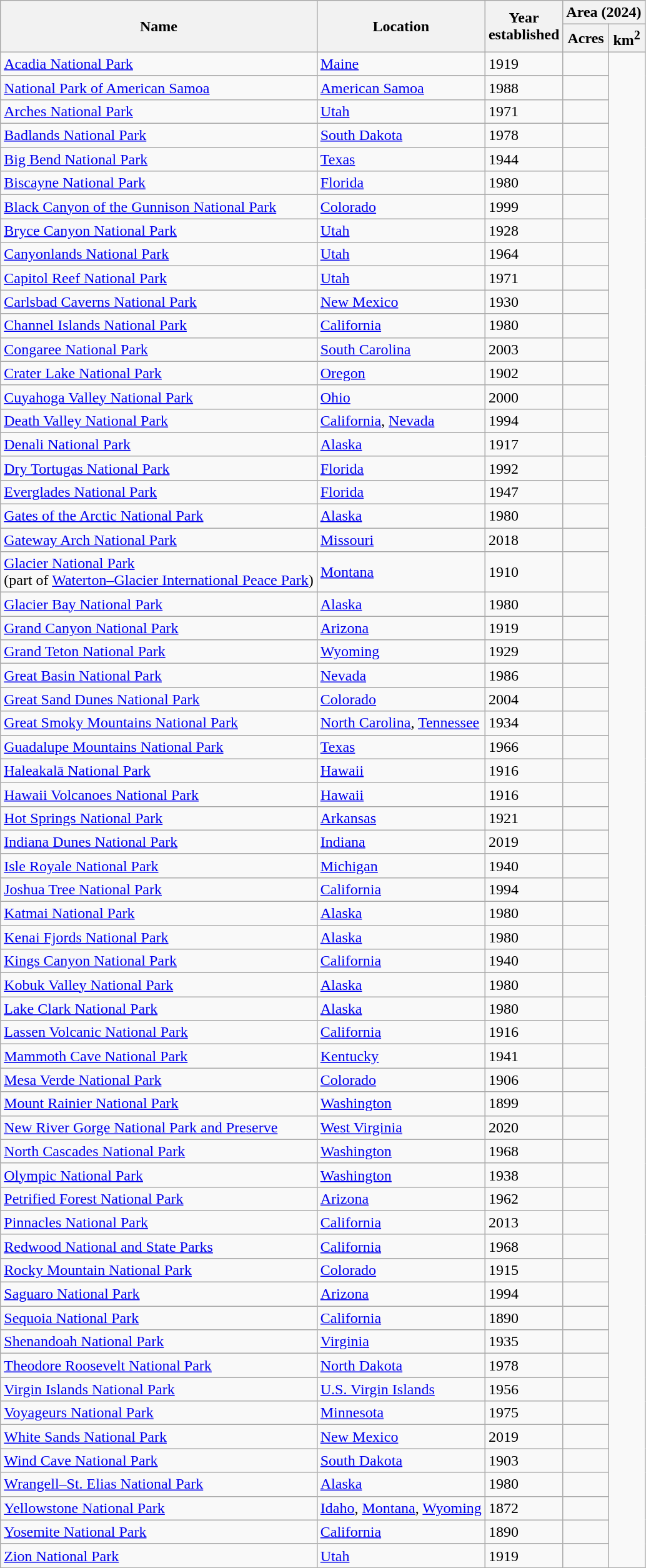<table class="sortable wikitable">
<tr>
<th rowspan=2>Name</th>
<th rowspan=2>Location</th>
<th rowspan=2>Year<br>established</th>
<th colspan=2>Area (2024)</th>
</tr>
<tr>
<th>Acres</th>
<th>km<sup>2</sup></th>
</tr>
<tr>
<td><a href='#'>Acadia National Park</a></td>
<td><a href='#'>Maine</a></td>
<td>1919</td>
<td></td>
</tr>
<tr>
<td><a href='#'>National Park of American Samoa</a></td>
<td><a href='#'>American Samoa</a></td>
<td>1988</td>
<td></td>
</tr>
<tr>
<td><a href='#'>Arches National Park</a></td>
<td><a href='#'>Utah</a></td>
<td>1971</td>
<td></td>
</tr>
<tr>
<td><a href='#'>Badlands National Park</a></td>
<td><a href='#'>South Dakota</a></td>
<td>1978</td>
<td></td>
</tr>
<tr>
<td><a href='#'>Big Bend National Park</a></td>
<td><a href='#'>Texas</a></td>
<td>1944</td>
<td></td>
</tr>
<tr>
<td><a href='#'>Biscayne National Park</a></td>
<td><a href='#'>Florida</a></td>
<td>1980</td>
<td></td>
</tr>
<tr>
<td><a href='#'>Black Canyon of the Gunnison National Park</a></td>
<td><a href='#'>Colorado</a></td>
<td>1999</td>
<td></td>
</tr>
<tr>
<td><a href='#'>Bryce Canyon National Park</a></td>
<td><a href='#'>Utah</a></td>
<td>1928</td>
<td></td>
</tr>
<tr>
<td><a href='#'>Canyonlands National Park</a></td>
<td><a href='#'>Utah</a></td>
<td>1964</td>
<td></td>
</tr>
<tr>
<td><a href='#'>Capitol Reef National Park</a></td>
<td><a href='#'>Utah</a></td>
<td>1971</td>
<td></td>
</tr>
<tr>
<td><a href='#'>Carlsbad Caverns National Park</a></td>
<td><a href='#'>New Mexico</a></td>
<td>1930</td>
<td></td>
</tr>
<tr>
<td><a href='#'>Channel Islands National Park</a></td>
<td><a href='#'>California</a></td>
<td>1980</td>
<td></td>
</tr>
<tr>
<td><a href='#'>Congaree National Park</a></td>
<td><a href='#'>South Carolina</a></td>
<td>2003</td>
<td></td>
</tr>
<tr>
<td><a href='#'>Crater Lake National Park</a></td>
<td><a href='#'>Oregon</a></td>
<td>1902</td>
<td></td>
</tr>
<tr>
<td><a href='#'>Cuyahoga Valley National Park</a></td>
<td><a href='#'>Ohio</a></td>
<td>2000</td>
<td></td>
</tr>
<tr>
<td><a href='#'>Death Valley National Park</a></td>
<td><a href='#'>California</a>, <a href='#'>Nevada</a></td>
<td>1994</td>
<td></td>
</tr>
<tr>
<td><a href='#'>Denali National Park</a></td>
<td><a href='#'>Alaska</a></td>
<td>1917</td>
<td></td>
</tr>
<tr>
<td><a href='#'>Dry Tortugas National Park</a></td>
<td><a href='#'>Florida</a></td>
<td>1992</td>
<td></td>
</tr>
<tr>
<td><a href='#'>Everglades National Park</a></td>
<td><a href='#'>Florida</a></td>
<td>1947</td>
<td></td>
</tr>
<tr>
<td><a href='#'>Gates of the Arctic National Park</a></td>
<td><a href='#'>Alaska</a></td>
<td>1980</td>
<td></td>
</tr>
<tr>
<td><a href='#'>Gateway Arch National Park</a></td>
<td><a href='#'>Missouri</a></td>
<td>2018</td>
<td></td>
</tr>
<tr>
<td><a href='#'>Glacier National Park</a><br>(part of <a href='#'>Waterton–Glacier International Peace Park</a>)</td>
<td><a href='#'>Montana</a></td>
<td>1910</td>
<td></td>
</tr>
<tr>
<td><a href='#'>Glacier Bay National Park</a></td>
<td><a href='#'>Alaska</a></td>
<td>1980</td>
<td></td>
</tr>
<tr>
<td><a href='#'>Grand Canyon National Park</a></td>
<td><a href='#'>Arizona</a></td>
<td>1919</td>
<td></td>
</tr>
<tr>
<td><a href='#'>Grand Teton National Park</a></td>
<td><a href='#'>Wyoming</a></td>
<td>1929</td>
<td></td>
</tr>
<tr>
<td><a href='#'>Great Basin National Park</a></td>
<td><a href='#'>Nevada</a></td>
<td>1986</td>
<td></td>
</tr>
<tr>
<td><a href='#'>Great Sand Dunes National Park</a></td>
<td><a href='#'>Colorado</a></td>
<td>2004</td>
<td></td>
</tr>
<tr>
<td><a href='#'>Great Smoky Mountains National Park</a></td>
<td><a href='#'>North Carolina</a>, <a href='#'>Tennessee</a></td>
<td>1934</td>
<td></td>
</tr>
<tr>
<td><a href='#'>Guadalupe Mountains National Park</a></td>
<td><a href='#'>Texas</a></td>
<td>1966</td>
<td></td>
</tr>
<tr>
<td><a href='#'>Haleakalā National Park</a></td>
<td><a href='#'>Hawaii</a></td>
<td>1916</td>
<td></td>
</tr>
<tr>
<td><a href='#'>Hawaii Volcanoes National Park</a></td>
<td><a href='#'>Hawaii</a></td>
<td>1916</td>
<td></td>
</tr>
<tr>
<td><a href='#'>Hot Springs National Park</a></td>
<td><a href='#'>Arkansas</a></td>
<td>1921</td>
<td></td>
</tr>
<tr>
<td><a href='#'>Indiana Dunes National Park</a></td>
<td><a href='#'>Indiana</a></td>
<td>2019</td>
<td></td>
</tr>
<tr>
<td><a href='#'>Isle Royale National Park</a></td>
<td><a href='#'>Michigan</a></td>
<td>1940</td>
<td></td>
</tr>
<tr>
<td><a href='#'>Joshua Tree National Park</a></td>
<td><a href='#'>California</a></td>
<td>1994</td>
<td></td>
</tr>
<tr>
<td><a href='#'>Katmai National Park</a></td>
<td><a href='#'>Alaska</a></td>
<td>1980</td>
<td></td>
</tr>
<tr>
<td><a href='#'>Kenai Fjords National Park</a></td>
<td><a href='#'>Alaska</a></td>
<td>1980</td>
<td></td>
</tr>
<tr>
<td><a href='#'>Kings Canyon National Park</a></td>
<td><a href='#'>California</a></td>
<td>1940</td>
<td></td>
</tr>
<tr>
<td><a href='#'>Kobuk Valley National Park</a></td>
<td><a href='#'>Alaska</a></td>
<td>1980</td>
<td></td>
</tr>
<tr>
<td><a href='#'>Lake Clark National Park</a></td>
<td><a href='#'>Alaska</a></td>
<td>1980</td>
<td></td>
</tr>
<tr>
<td><a href='#'>Lassen Volcanic National Park</a></td>
<td><a href='#'>California</a></td>
<td>1916</td>
<td></td>
</tr>
<tr>
<td><a href='#'>Mammoth Cave National Park</a></td>
<td><a href='#'>Kentucky</a></td>
<td>1941</td>
<td></td>
</tr>
<tr>
<td><a href='#'>Mesa Verde National Park</a></td>
<td><a href='#'>Colorado</a></td>
<td>1906</td>
<td></td>
</tr>
<tr>
<td><a href='#'>Mount Rainier National Park</a></td>
<td><a href='#'>Washington</a></td>
<td>1899</td>
<td></td>
</tr>
<tr>
<td><a href='#'>New River Gorge National Park and Preserve</a></td>
<td><a href='#'>West Virginia</a></td>
<td>2020</td>
<td></td>
</tr>
<tr>
<td><a href='#'>North Cascades National Park</a></td>
<td><a href='#'>Washington</a></td>
<td>1968</td>
<td></td>
</tr>
<tr>
<td><a href='#'>Olympic National Park</a></td>
<td><a href='#'>Washington</a></td>
<td>1938</td>
<td></td>
</tr>
<tr>
<td><a href='#'>Petrified Forest National Park</a></td>
<td><a href='#'>Arizona</a></td>
<td>1962</td>
<td></td>
</tr>
<tr>
<td><a href='#'>Pinnacles National Park</a></td>
<td><a href='#'>California</a></td>
<td>2013</td>
<td></td>
</tr>
<tr>
<td><a href='#'>Redwood National and State Parks</a></td>
<td><a href='#'>California</a></td>
<td>1968</td>
<td></td>
</tr>
<tr>
<td><a href='#'>Rocky Mountain National Park</a></td>
<td><a href='#'>Colorado</a></td>
<td>1915</td>
<td></td>
</tr>
<tr>
<td><a href='#'>Saguaro National Park</a></td>
<td><a href='#'>Arizona</a></td>
<td>1994</td>
<td></td>
</tr>
<tr>
<td><a href='#'>Sequoia National Park</a></td>
<td><a href='#'>California</a></td>
<td>1890</td>
<td></td>
</tr>
<tr>
<td><a href='#'>Shenandoah National Park</a></td>
<td><a href='#'>Virginia</a></td>
<td>1935</td>
<td></td>
</tr>
<tr>
<td><a href='#'>Theodore Roosevelt National Park</a></td>
<td><a href='#'>North Dakota</a></td>
<td>1978</td>
<td></td>
</tr>
<tr>
<td><a href='#'>Virgin Islands National Park</a></td>
<td><a href='#'>U.S. Virgin Islands</a></td>
<td>1956</td>
<td></td>
</tr>
<tr>
<td><a href='#'>Voyageurs National Park</a></td>
<td><a href='#'>Minnesota</a></td>
<td>1975</td>
<td></td>
</tr>
<tr>
<td><a href='#'>White Sands National Park</a></td>
<td><a href='#'>New Mexico</a></td>
<td>2019</td>
<td></td>
</tr>
<tr>
<td><a href='#'>Wind Cave National Park</a></td>
<td><a href='#'>South Dakota</a></td>
<td>1903</td>
<td></td>
</tr>
<tr>
<td><a href='#'>Wrangell–St. Elias National Park</a></td>
<td><a href='#'>Alaska</a></td>
<td>1980</td>
<td></td>
</tr>
<tr>
<td><a href='#'>Yellowstone National Park</a></td>
<td><a href='#'>Idaho</a>, <a href='#'>Montana</a>, <a href='#'>Wyoming</a></td>
<td>1872</td>
<td></td>
</tr>
<tr>
<td><a href='#'>Yosemite National Park</a></td>
<td><a href='#'>California</a></td>
<td>1890</td>
<td></td>
</tr>
<tr>
<td><a href='#'>Zion National Park</a></td>
<td><a href='#'>Utah</a></td>
<td>1919</td>
<td></td>
</tr>
</table>
